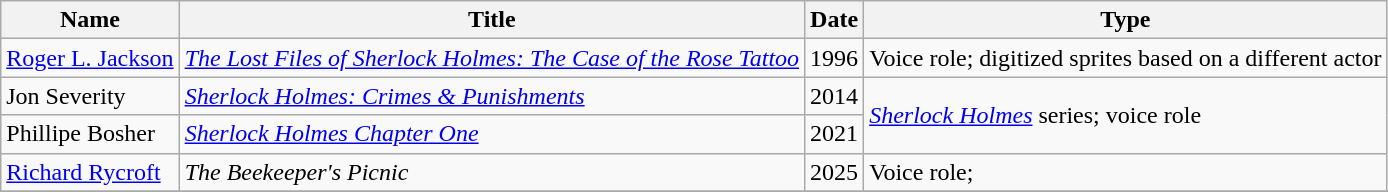<table class="wikitable sortable">
<tr>
<th>Name</th>
<th>Title</th>
<th>Date</th>
<th>Type</th>
</tr>
<tr>
<td><a href='#'>Roger L. Jackson</a></td>
<td><em><a href='#'>The Lost Files of Sherlock Holmes: The Case of the Rose Tattoo</a></em></td>
<td>1996</td>
<td>Voice role; digitized sprites based on a different actor</td>
</tr>
<tr>
<td>Jon Severity</td>
<td><em><a href='#'>Sherlock Holmes: Crimes & Punishments</a></em></td>
<td>2014</td>
<td rowspan="2"><a href='#'><em>Sherlock Holmes</em></a> series; voice role</td>
</tr>
<tr>
<td>Phillipe Bosher</td>
<td><em><a href='#'>Sherlock Holmes Chapter One</a></em></td>
<td>2021</td>
</tr>
<tr>
<td><a href='#'>Richard Rycroft</a></td>
<td><em>The Beekeeper's Picnic</em></td>
<td>2025</td>
<td>Voice role;</td>
</tr>
<tr>
</tr>
</table>
